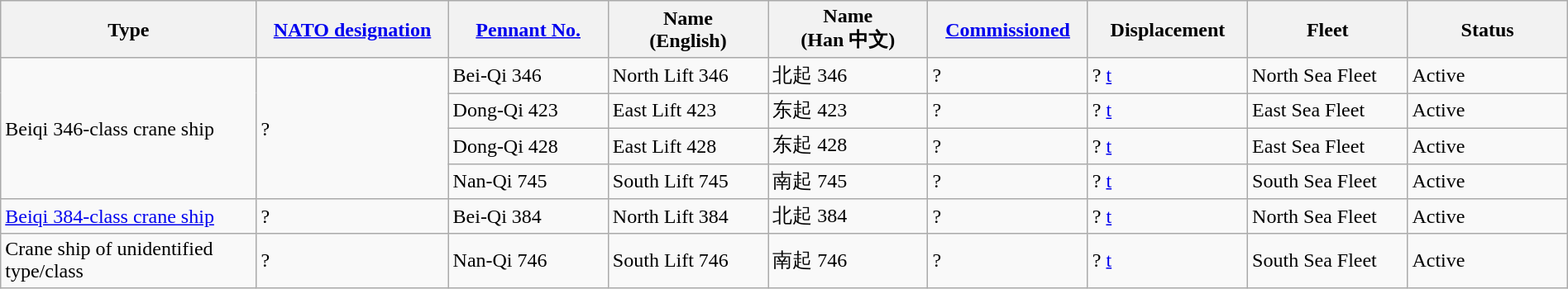<table class="wikitable sortable"  style="margin:auto; width:100%;">
<tr>
<th style="text-align:center; width:16%;">Type</th>
<th style="text-align:center; width:12%;"><a href='#'>NATO designation</a></th>
<th style="text-align:center; width:10%;"><a href='#'>Pennant No.</a></th>
<th style="text-align:center; width:10%;">Name<br>(English)</th>
<th style="text-align:center; width:10%;">Name<br>(Han 中文)</th>
<th style="text-align:center; width:10%;"><a href='#'>Commissioned</a></th>
<th style="text-align:center; width:10%;">Displacement</th>
<th style="text-align:center; width:10%;">Fleet</th>
<th style="text-align:center; width:10%;">Status</th>
</tr>
<tr>
<td rowspan="4">Beiqi 346-class crane ship</td>
<td rowspan="4">?</td>
<td>Bei-Qi 346</td>
<td>North Lift 346</td>
<td>北起 346</td>
<td>?</td>
<td>? <a href='#'>t</a></td>
<td>North Sea Fleet</td>
<td><span>Active</span></td>
</tr>
<tr>
<td>Dong-Qi 423</td>
<td>East Lift 423</td>
<td>东起 423</td>
<td>?</td>
<td>? <a href='#'>t</a></td>
<td>East Sea Fleet</td>
<td><span>Active</span></td>
</tr>
<tr>
<td>Dong-Qi 428</td>
<td>East Lift 428</td>
<td>东起 428</td>
<td>?</td>
<td>? <a href='#'>t</a></td>
<td>East Sea Fleet</td>
<td><span>Active</span></td>
</tr>
<tr>
<td>Nan-Qi  745</td>
<td>South Lift 745</td>
<td>南起 745</td>
<td>?</td>
<td>? <a href='#'>t</a></td>
<td>South Sea Fleet</td>
<td><span>Active</span></td>
</tr>
<tr>
<td><a href='#'>Beiqi 384-class crane ship</a></td>
<td>?</td>
<td>Bei-Qi 384</td>
<td>North Lift 384</td>
<td>北起 384</td>
<td>?</td>
<td>? <a href='#'>t</a></td>
<td>North Sea Fleet</td>
<td><span>Active</span></td>
</tr>
<tr>
<td>Crane ship of unidentified type/class</td>
<td>?</td>
<td>Nan-Qi 746</td>
<td>South Lift 746</td>
<td>南起 746</td>
<td>?</td>
<td>? <a href='#'>t</a></td>
<td>South Sea Fleet</td>
<td><span>Active</span></td>
</tr>
</table>
